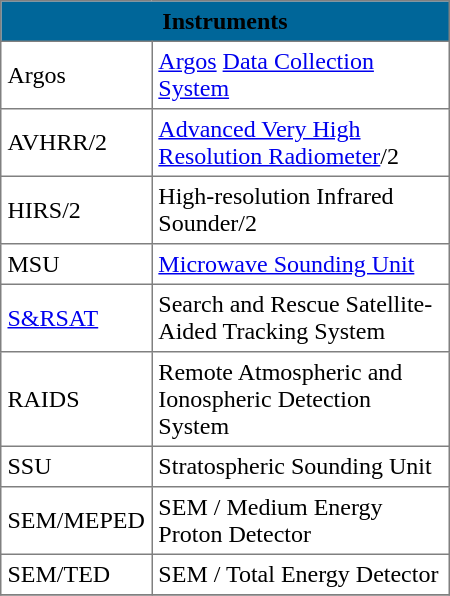<table class="toccolours" border="1" cellpadding="4" width="300" style="float: right; margin: 10px; border-collapse: collapse; clear: right;">
<tr align="center">
<th colspan="2" cellspacing="0" cellpadding="2" bgcolor="#006699">Instruments </th>
</tr>
<tr>
<td>Argos</td>
<td><a href='#'>Argos</a> <a href='#'>Data Collection System</a></td>
</tr>
<tr>
<td>AVHRR/2</td>
<td><a href='#'>Advanced Very High Resolution Radiometer</a>/2</td>
</tr>
<tr>
<td>HIRS/2</td>
<td>High-resolution Infrared Sounder/2</td>
</tr>
<tr>
<td>MSU</td>
<td><a href='#'>Microwave Sounding Unit</a></td>
</tr>
<tr>
<td><a href='#'>S&RSAT</a></td>
<td>Search and Rescue Satellite-Aided Tracking System</td>
</tr>
<tr>
<td>RAIDS</td>
<td>Remote Atmospheric and Ionospheric Detection System</td>
</tr>
<tr>
<td>SSU</td>
<td>Stratospheric Sounding Unit</td>
</tr>
<tr>
<td>SEM/MEPED</td>
<td>SEM / Medium Energy Proton Detector</td>
</tr>
<tr>
<td>SEM/TED</td>
<td>SEM / Total Energy Detector</td>
</tr>
<tr>
</tr>
</table>
